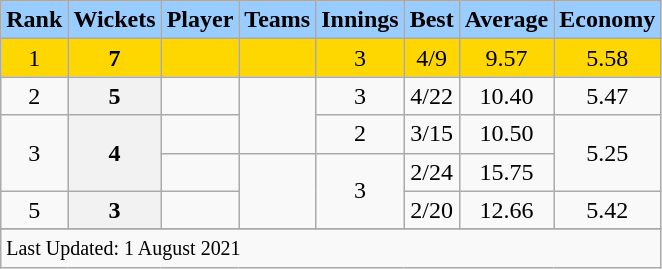<table class="wikitable plainrowheaders sortable">
<tr>
<th scope=col style="background:#9cf;">Rank</th>
<th scope=col style="background:#9cf;">Wickets</th>
<th scope=col style="background:#9cf;">Player</th>
<th scope=col style="background:#9cf;">Teams</th>
<th scope=col style="background:#9cf;">Innings</th>
<th scope=col style="background:#9cf;">Best</th>
<th scope=col style="background:#9cf;">Average</th>
<th scope=col style="background:#9cf;">Economy</th>
</tr>
<tr>
<td style="text-align:center; background:gold;">1</td>
<th scope="row"  style="text-align:center; background:gold;"><strong>7</strong></th>
<td style="background:gold;"></td>
<td style="text-align:center; background:gold;"></td>
<td style="text-align:center; background:gold;">3</td>
<td style="text-align:center; background:gold;">4/9</td>
<td style="text-align:center; background:gold;">9.57</td>
<td style="text-align:center; background:gold;">5.58</td>
</tr>
<tr>
<td align=center>2</td>
<th scope=row style=text-align:center;><strong>5</strong></th>
<td></td>
<td align=center rowspan=2></td>
<td align=center>3</td>
<td align=center>4/22</td>
<td align=center>10.40</td>
<td align=center>5.47</td>
</tr>
<tr>
<td align=center rowspan=2>3</td>
<th scope=row style=text-align:center; rowspan=2><strong>4</strong></th>
<td></td>
<td align=center>2</td>
<td align=center>3/15</td>
<td align=center>10.50</td>
<td align=center rowspan=2>5.25</td>
</tr>
<tr>
<td></td>
<td align=center rowspan=2></td>
<td align=center rowspan=2>3</td>
<td align=center>2/24</td>
<td align=center>15.75</td>
</tr>
<tr>
<td align=center>5</td>
<th scope=row style=text-align:center;><strong>3</strong></th>
<td></td>
<td align=center>2/20</td>
<td align=center>12.66</td>
<td align=center>5.42</td>
</tr>
<tr>
</tr>
<tr class=sortbottom>
<td colspan=9><small>Last Updated: 1 August 2021</small></td>
</tr>
</table>
